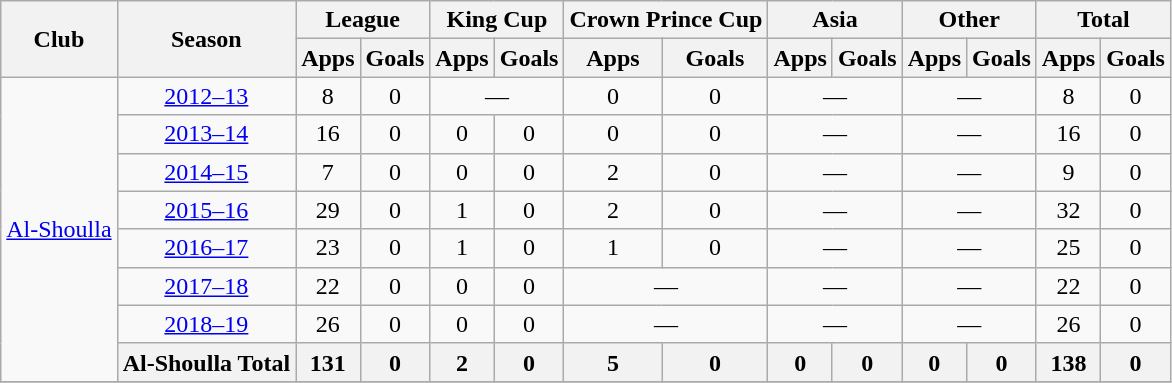<table class="wikitable" style="text-align: center">
<tr>
<th rowspan=2>Club</th>
<th rowspan=2>Season</th>
<th colspan=2>League</th>
<th colspan=2>King Cup</th>
<th colspan=2>Crown Prince Cup</th>
<th colspan=2>Asia</th>
<th colspan=2>Other</th>
<th colspan=2>Total</th>
</tr>
<tr>
<th>Apps</th>
<th>Goals</th>
<th>Apps</th>
<th>Goals</th>
<th>Apps</th>
<th>Goals</th>
<th>Apps</th>
<th>Goals</th>
<th>Apps</th>
<th>Goals</th>
<th>Apps</th>
<th>Goals</th>
</tr>
<tr>
<td rowspan=8><a href='#'>Al-Shoulla</a></td>
<td><a href='#'>2012–13</a></td>
<td>8</td>
<td>0</td>
<td colspan=2>—</td>
<td>0</td>
<td>0</td>
<td colspan=2>—</td>
<td colspan=2>—</td>
<td>8</td>
<td>0</td>
</tr>
<tr>
<td><a href='#'>2013–14</a></td>
<td>16</td>
<td>0</td>
<td>0</td>
<td>0</td>
<td>0</td>
<td>0</td>
<td colspan=2>—</td>
<td colspan=2>—</td>
<td>16</td>
<td>0</td>
</tr>
<tr>
<td><a href='#'>2014–15</a></td>
<td>7</td>
<td>0</td>
<td>0</td>
<td>0</td>
<td>2</td>
<td>0</td>
<td colspan=2>—</td>
<td colspan=2>—</td>
<td>9</td>
<td>0</td>
</tr>
<tr>
<td><a href='#'>2015–16</a></td>
<td>29</td>
<td>0</td>
<td>1</td>
<td>0</td>
<td>2</td>
<td>0</td>
<td colspan=2>—</td>
<td colspan=2>—</td>
<td>32</td>
<td>0</td>
</tr>
<tr>
<td><a href='#'>2016–17</a></td>
<td>23</td>
<td>0</td>
<td>1</td>
<td>0</td>
<td>1</td>
<td>0</td>
<td colspan=2>—</td>
<td colspan=2>—</td>
<td>25</td>
<td>0</td>
</tr>
<tr>
<td><a href='#'>2017–18</a></td>
<td>22</td>
<td>0</td>
<td>0</td>
<td>0</td>
<td colspan=2>—</td>
<td colspan=2>—</td>
<td colspan=2>—</td>
<td>22</td>
<td>0</td>
</tr>
<tr>
<td><a href='#'>2018–19</a></td>
<td>26</td>
<td>0</td>
<td>0</td>
<td>0</td>
<td colspan=2>—</td>
<td colspan=2>—</td>
<td colspan=2>—</td>
<td>26</td>
<td>0</td>
</tr>
<tr>
<th>Al-Shoulla Total</th>
<th>131</th>
<th>0</th>
<th>2</th>
<th>0</th>
<th>5</th>
<th>0</th>
<th>0</th>
<th>0</th>
<th>0</th>
<th>0</th>
<th>138</th>
<th>0</th>
</tr>
<tr>
</tr>
</table>
